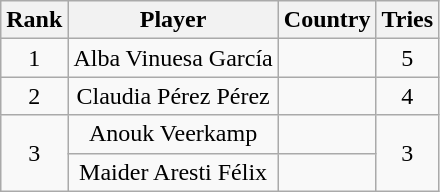<table class="wikitable" style="text-align:center">
<tr>
<th>Rank</th>
<th>Player</th>
<th>Country</th>
<th>Tries</th>
</tr>
<tr>
<td>1</td>
<td>Alba Vinuesa García</td>
<td></td>
<td>5</td>
</tr>
<tr>
<td>2</td>
<td>Claudia Pérez Pérez</td>
<td></td>
<td>4</td>
</tr>
<tr>
<td rowspan=2>3</td>
<td>Anouk Veerkamp</td>
<td></td>
<td rowspan=2>3</td>
</tr>
<tr>
<td>Maider Aresti Félix</td>
<td></td>
</tr>
</table>
